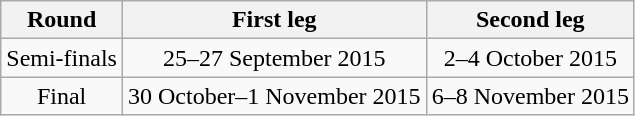<table class="wikitable" style="text-align:center">
<tr>
<th>Round</th>
<th>First leg</th>
<th>Second leg</th>
</tr>
<tr>
<td>Semi-finals</td>
<td>25–27 September 2015</td>
<td>2–4 October 2015</td>
</tr>
<tr>
<td>Final</td>
<td>30 October–1 November 2015</td>
<td>6–8 November 2015</td>
</tr>
</table>
